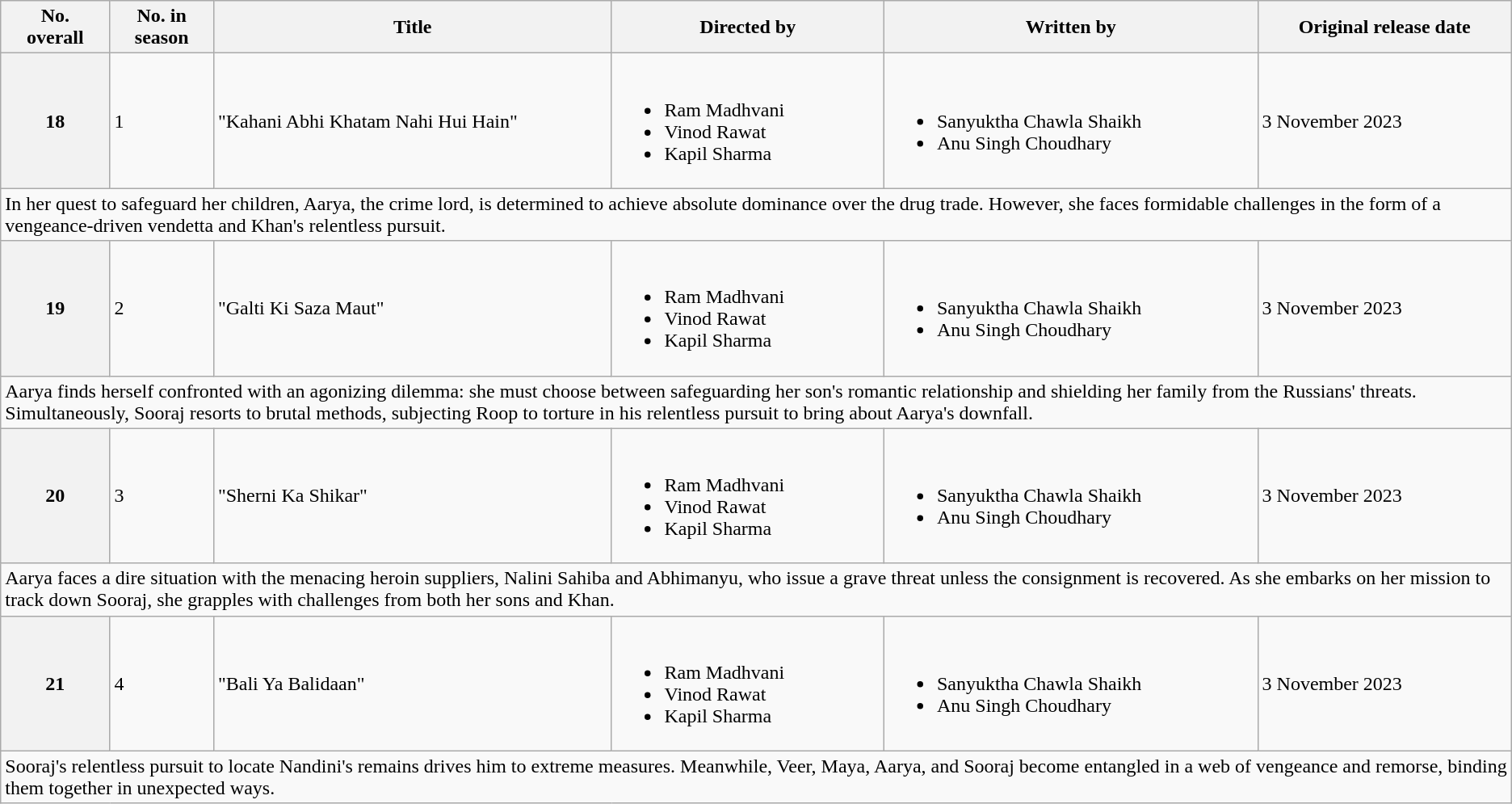<table class="wikitable">
<tr>
<th><abbr>No.</abbr><br>overall</th>
<th><abbr>No.</abbr> in<br>season</th>
<th>Title</th>
<th>Directed by</th>
<th>Written by</th>
<th>Original release date</th>
</tr>
<tr>
<th rowspan="1">18</th>
<td>1</td>
<td rowspan="1">"Kahani Abhi Khatam Nahi Hui Hain"</td>
<td><br><ul><li>Ram Madhvani</li><li>Vinod Rawat</li><li>Kapil Sharma</li></ul></td>
<td><br><ul><li>Sanyuktha Chawla Shaikh</li><li>Anu Singh Choudhary</li></ul></td>
<td>3 November 2023</td>
</tr>
<tr>
<td colspan="7">In her quest to safeguard her children, Aarya, the crime lord, is determined to achieve absolute dominance over the drug trade. However, she faces formidable challenges in the form of a vengeance-driven vendetta and Khan's relentless pursuit.</td>
</tr>
<tr>
<th rowspan="1">19</th>
<td>2</td>
<td rowspan="1">"Galti Ki Saza Maut"</td>
<td><br><ul><li>Ram Madhvani</li><li>Vinod Rawat</li><li>Kapil Sharma</li></ul></td>
<td><br><ul><li>Sanyuktha Chawla Shaikh</li><li>Anu Singh Choudhary</li></ul></td>
<td>3 November 2023</td>
</tr>
<tr>
<td colspan="7">Aarya finds herself confronted with an agonizing dilemma: she must choose between safeguarding her son's romantic relationship and shielding her family from the Russians' threats. Simultaneously, Sooraj resorts to brutal methods, subjecting Roop to torture in his relentless pursuit to bring about Aarya's downfall.</td>
</tr>
<tr>
<th rowspan="1">20</th>
<td>3</td>
<td rowspan="1">"Sherni Ka Shikar"</td>
<td><br><ul><li>Ram Madhvani</li><li>Vinod Rawat</li><li>Kapil Sharma</li></ul></td>
<td><br><ul><li>Sanyuktha Chawla Shaikh</li><li>Anu Singh Choudhary</li></ul></td>
<td>3 November 2023</td>
</tr>
<tr>
<td colspan="7">Aarya faces a dire situation with the menacing heroin suppliers, Nalini Sahiba and Abhimanyu, who issue a grave threat unless the consignment is recovered. As she embarks on her mission to track down Sooraj, she grapples with challenges from both her sons and Khan.</td>
</tr>
<tr>
<th rowspan="1">21</th>
<td>4</td>
<td rowspan="1">"Bali Ya Balidaan"</td>
<td><br><ul><li>Ram Madhvani</li><li>Vinod Rawat</li><li>Kapil Sharma</li></ul></td>
<td><br><ul><li>Sanyuktha Chawla Shaikh</li><li>Anu Singh Choudhary</li></ul></td>
<td>3 November 2023</td>
</tr>
<tr>
<td colspan="7">Sooraj's relentless pursuit to locate Nandini's remains drives him to extreme measures. Meanwhile, Veer, Maya, Aarya, and Sooraj become entangled in a web of vengeance and remorse, binding them together in unexpected ways.</td>
</tr>
</table>
